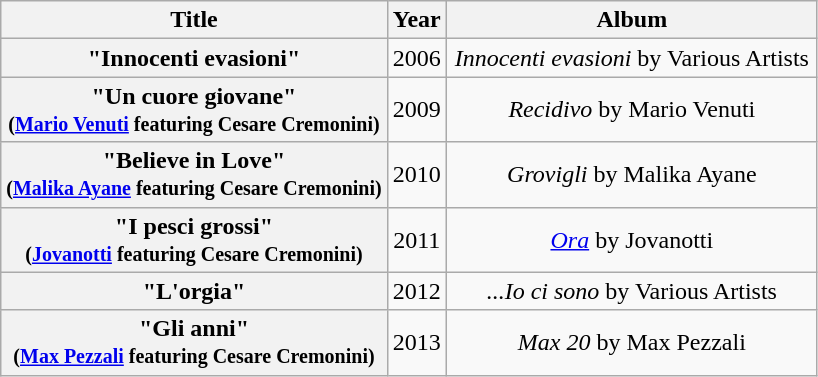<table class="wikitable plainrowheaders" style="text-align:center;" border="1">
<tr>
<th scope="col">Title</th>
<th scope="col">Year</th>
<th scope="col" style="width:15em;">Album</th>
</tr>
<tr>
<th scope="row">"Innocenti evasioni"</th>
<td>2006</td>
<td><em>Innocenti evasioni</em> by Various Artists</td>
</tr>
<tr>
<th scope="row">"Un cuore giovane"<br><small>(<a href='#'>Mario Venuti</a> featuring Cesare Cremonini)</small></th>
<td>2009</td>
<td><em>Recidivo</em> by Mario Venuti</td>
</tr>
<tr>
<th scope="row">"Believe in Love"<br><small>(<a href='#'>Malika Ayane</a> featuring Cesare Cremonini)</small></th>
<td>2010</td>
<td><em>Grovigli</em> by Malika Ayane</td>
</tr>
<tr>
<th scope="row">"I pesci grossi"<br><small>(<a href='#'>Jovanotti</a> featuring Cesare Cremonini)</small></th>
<td>2011</td>
<td><em><a href='#'>Ora</a></em> by Jovanotti</td>
</tr>
<tr>
<th scope="row">"L'orgia"</th>
<td>2012</td>
<td><em>...Io ci sono</em> by Various Artists</td>
</tr>
<tr>
<th scope="row">"Gli anni"<br><small>(<a href='#'>Max Pezzali</a> featuring Cesare Cremonini)</small></th>
<td>2013</td>
<td><em>Max 20</em> by Max Pezzali</td>
</tr>
</table>
